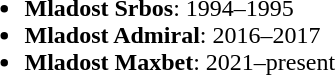<table>
<tr style="vertical-align: top;">
<td><br><ul><li><strong>Mladost Srbos</strong>: 1994–1995</li><li><strong>Mladost Admiral</strong>: 2016–2017</li><li><strong>Mladost Maxbet</strong>: 2021–present</li></ul></td>
</tr>
</table>
